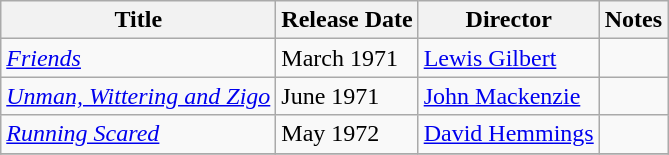<table class="wikitable sortable">
<tr>
<th>Title</th>
<th>Release Date</th>
<th>Director</th>
<th>Notes</th>
</tr>
<tr>
<td><em><a href='#'>Friends</a></em></td>
<td>March 1971</td>
<td><a href='#'>Lewis Gilbert</a></td>
<td></td>
</tr>
<tr>
<td><em><a href='#'>Unman, Wittering and Zigo</a></em></td>
<td>June 1971</td>
<td><a href='#'>John Mackenzie</a></td>
<td></td>
</tr>
<tr>
<td><em><a href='#'>Running Scared</a></em></td>
<td>May 1972</td>
<td><a href='#'>David Hemmings</a></td>
<td></td>
</tr>
<tr>
</tr>
</table>
